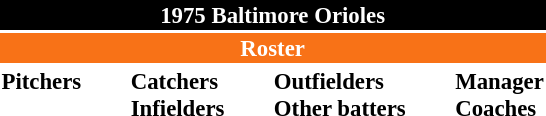<table class="toccolours" style="font-size: 95%;">
<tr>
<th colspan="10" style="background-color: black; color: white; text-align: center;">1975 Baltimore Orioles</th>
</tr>
<tr>
<td colspan="10" style="background-color: #F87217; color: white; text-align: center;"><strong>Roster</strong></td>
</tr>
<tr>
<td valign="top"><strong>Pitchers</strong><br>











</td>
<td width="25px"></td>
<td valign="top"><strong>Catchers</strong><br>



<strong>Infielders</strong>







</td>
<td width="25px"></td>
<td valign="top"><strong>Outfielders</strong><br>







<strong>Other batters</strong>
</td>
<td width="25px"></td>
<td valign="top"><strong>Manager</strong><br>
<strong>Coaches</strong>



</td>
</tr>
</table>
